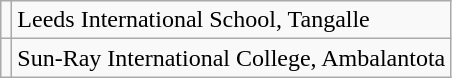<table class="wikitable">
<tr>
<td></td>
<td>Leeds International School, Tangalle</td>
</tr>
<tr>
<td></td>
<td>Sun-Ray International College, Ambalantota</td>
</tr>
</table>
